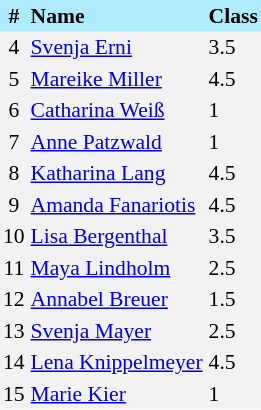<table border=0 cellpadding=2 cellspacing=0  |- bgcolor=#F2F2F2 style="text-align:center; font-size:90%;">
<tr bgcolor=#ADEBFD>
<th>#</th>
<th align=left>Name</th>
<th align=left>Class</th>
</tr>
<tr>
<td>4</td>
<td align=left><a href='#'>Svenja Erni</a></td>
<td align=left>3.5</td>
</tr>
<tr>
<td>5</td>
<td align=left><a href='#'>Mareike Miller</a></td>
<td align=left>4.5</td>
</tr>
<tr>
<td>6</td>
<td align=left><a href='#'>Catharina Weiß</a></td>
<td align=left>1</td>
</tr>
<tr>
<td>7</td>
<td align=left><a href='#'>Anne Patzwald</a></td>
<td align=left>1</td>
</tr>
<tr>
<td>8</td>
<td align=left><a href='#'>Katharina Lang</a></td>
<td align=left>4.5</td>
</tr>
<tr>
<td>9</td>
<td align=left><a href='#'>Amanda Fanariotis</a></td>
<td align=left>4.5</td>
</tr>
<tr>
<td>10</td>
<td align=left><a href='#'>Lisa Bergenthal</a></td>
<td align=left>3.5</td>
</tr>
<tr>
<td>11</td>
<td align=left><a href='#'>Maya Lindholm</a></td>
<td align=left>2.5</td>
</tr>
<tr>
<td>12</td>
<td align=left><a href='#'>Annabel Breuer</a></td>
<td align=left>1.5</td>
</tr>
<tr>
<td>13</td>
<td align=left><a href='#'>Svenja Mayer</a></td>
<td align=left>2.5</td>
</tr>
<tr>
<td>14</td>
<td align=left><a href='#'>Lena Knippelmeyer</a></td>
<td align=left>4.5</td>
</tr>
<tr>
<td>15</td>
<td align=left><a href='#'>Marie Kier</a></td>
<td align=left>1</td>
</tr>
</table>
